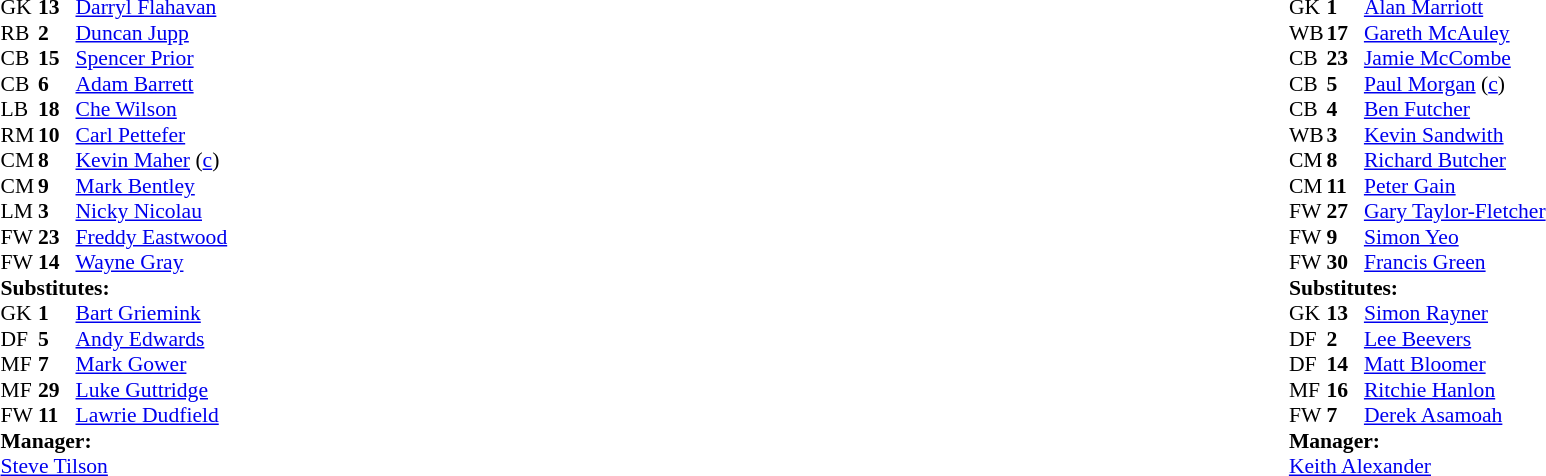<table width="100%">
<tr>
<td valign="top" width="50%"><br><table style="font-size: 90%" cellspacing="0" cellpadding="0">
<tr>
<td colspan="4"></td>
</tr>
<tr>
<th width="25"></th>
<th width="25"></th>
</tr>
<tr>
<td>GK</td>
<td><strong>13</strong></td>
<td><a href='#'>Darryl Flahavan</a></td>
</tr>
<tr>
<td>RB</td>
<td><strong>2</strong></td>
<td><a href='#'>Duncan Jupp</a></td>
</tr>
<tr>
<td>CB</td>
<td><strong>15</strong></td>
<td><a href='#'>Spencer Prior</a></td>
</tr>
<tr>
<td>CB</td>
<td><strong>6</strong></td>
<td><a href='#'>Adam Barrett</a></td>
</tr>
<tr>
<td>LB</td>
<td><strong>18</strong></td>
<td><a href='#'>Che Wilson</a></td>
</tr>
<tr>
<td>RM</td>
<td><strong>10</strong></td>
<td><a href='#'>Carl Pettefer</a></td>
</tr>
<tr>
<td>CM</td>
<td><strong>8</strong></td>
<td><a href='#'>Kevin Maher</a> (<a href='#'>c</a>)</td>
</tr>
<tr>
<td>CM</td>
<td><strong>9</strong></td>
<td><a href='#'>Mark Bentley</a></td>
<td></td>
</tr>
<tr>
<td>LM</td>
<td><strong>3</strong></td>
<td><a href='#'>Nicky Nicolau</a></td>
<td></td>
<td></td>
</tr>
<tr>
<td>FW</td>
<td><strong>23</strong></td>
<td><a href='#'>Freddy Eastwood</a></td>
<td></td>
<td></td>
</tr>
<tr>
<td>FW</td>
<td><strong>14</strong></td>
<td><a href='#'>Wayne Gray</a></td>
<td></td>
<td></td>
</tr>
<tr>
<td colspan=3><strong>Substitutes:</strong></td>
</tr>
<tr>
<td>GK</td>
<td><strong>1</strong></td>
<td><a href='#'>Bart Griemink</a></td>
</tr>
<tr>
<td>DF</td>
<td><strong>5</strong></td>
<td><a href='#'>Andy Edwards</a></td>
<td></td>
<td></td>
</tr>
<tr>
<td>MF</td>
<td><strong>7</strong></td>
<td><a href='#'>Mark Gower</a></td>
<td></td>
<td></td>
</tr>
<tr>
<td>MF</td>
<td><strong>29</strong></td>
<td><a href='#'>Luke Guttridge</a></td>
</tr>
<tr>
<td>FW</td>
<td><strong>11</strong></td>
<td><a href='#'>Lawrie Dudfield</a></td>
<td></td>
<td></td>
</tr>
<tr>
<td colspan=4><strong>Manager:</strong></td>
</tr>
<tr>
<td colspan="4"><a href='#'>Steve Tilson</a></td>
</tr>
</table>
</td>
<td valign="top" width="50%"><br><table style="font-size: 90%" cellspacing="0" cellpadding="0" align="center">
<tr>
<td colspan="4"></td>
</tr>
<tr>
<th width="25"></th>
<th width="25"></th>
</tr>
<tr>
<td>GK</td>
<td><strong>1</strong></td>
<td><a href='#'>Alan Marriott</a></td>
</tr>
<tr>
<td>WB</td>
<td><strong>17</strong></td>
<td><a href='#'>Gareth McAuley</a></td>
</tr>
<tr>
<td>CB</td>
<td><strong>23</strong></td>
<td><a href='#'>Jamie McCombe</a></td>
</tr>
<tr>
<td>CB</td>
<td><strong>5</strong></td>
<td><a href='#'>Paul Morgan</a> (<a href='#'>c</a>)</td>
</tr>
<tr>
<td>CB</td>
<td><strong>4</strong></td>
<td><a href='#'>Ben Futcher</a></td>
<td></td>
</tr>
<tr>
<td>WB</td>
<td><strong>3</strong></td>
<td><a href='#'>Kevin Sandwith</a></td>
</tr>
<tr>
<td>CM</td>
<td><strong>8</strong></td>
<td><a href='#'>Richard Butcher</a></td>
</tr>
<tr>
<td>CM</td>
<td><strong>11</strong></td>
<td><a href='#'>Peter Gain</a></td>
</tr>
<tr>
<td>FW</td>
<td><strong>27</strong></td>
<td><a href='#'>Gary Taylor-Fletcher</a></td>
<td></td>
<td></td>
</tr>
<tr>
<td>FW</td>
<td><strong>9</strong></td>
<td><a href='#'>Simon Yeo</a></td>
<td></td>
<td></td>
</tr>
<tr>
<td>FW</td>
<td><strong>30</strong></td>
<td><a href='#'>Francis Green</a></td>
<td></td>
<td></td>
</tr>
<tr>
<td colspan=4><strong>Substitutes:</strong></td>
</tr>
<tr>
<td>GK</td>
<td><strong>13</strong></td>
<td><a href='#'>Simon Rayner</a></td>
</tr>
<tr>
<td>DF</td>
<td><strong>2</strong></td>
<td><a href='#'>Lee Beevers</a></td>
<td></td>
<td></td>
</tr>
<tr>
<td>DF</td>
<td><strong>14</strong></td>
<td><a href='#'>Matt Bloomer</a></td>
<td></td>
<td></td>
</tr>
<tr>
<td>MF</td>
<td><strong>16</strong></td>
<td><a href='#'>Ritchie Hanlon</a></td>
</tr>
<tr>
<td>FW</td>
<td><strong>7</strong></td>
<td><a href='#'>Derek Asamoah</a></td>
<td></td>
<td></td>
</tr>
<tr>
<td colspan=4><strong>Manager:</strong></td>
</tr>
<tr>
<td colspan="4"><a href='#'>Keith Alexander</a></td>
</tr>
</table>
</td>
</tr>
</table>
